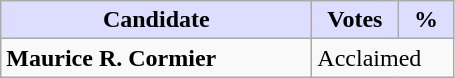<table class="wikitable">
<tr>
<th style="background:#ddf; width:200px;">Candidate</th>
<th style="background:#ddf; width:50px;">Votes</th>
<th style="background:#ddf; width:30px;">%</th>
</tr>
<tr>
<td><strong>Maurice R. Cormier</strong></td>
<td colspan="2">Acclaimed</td>
</tr>
</table>
